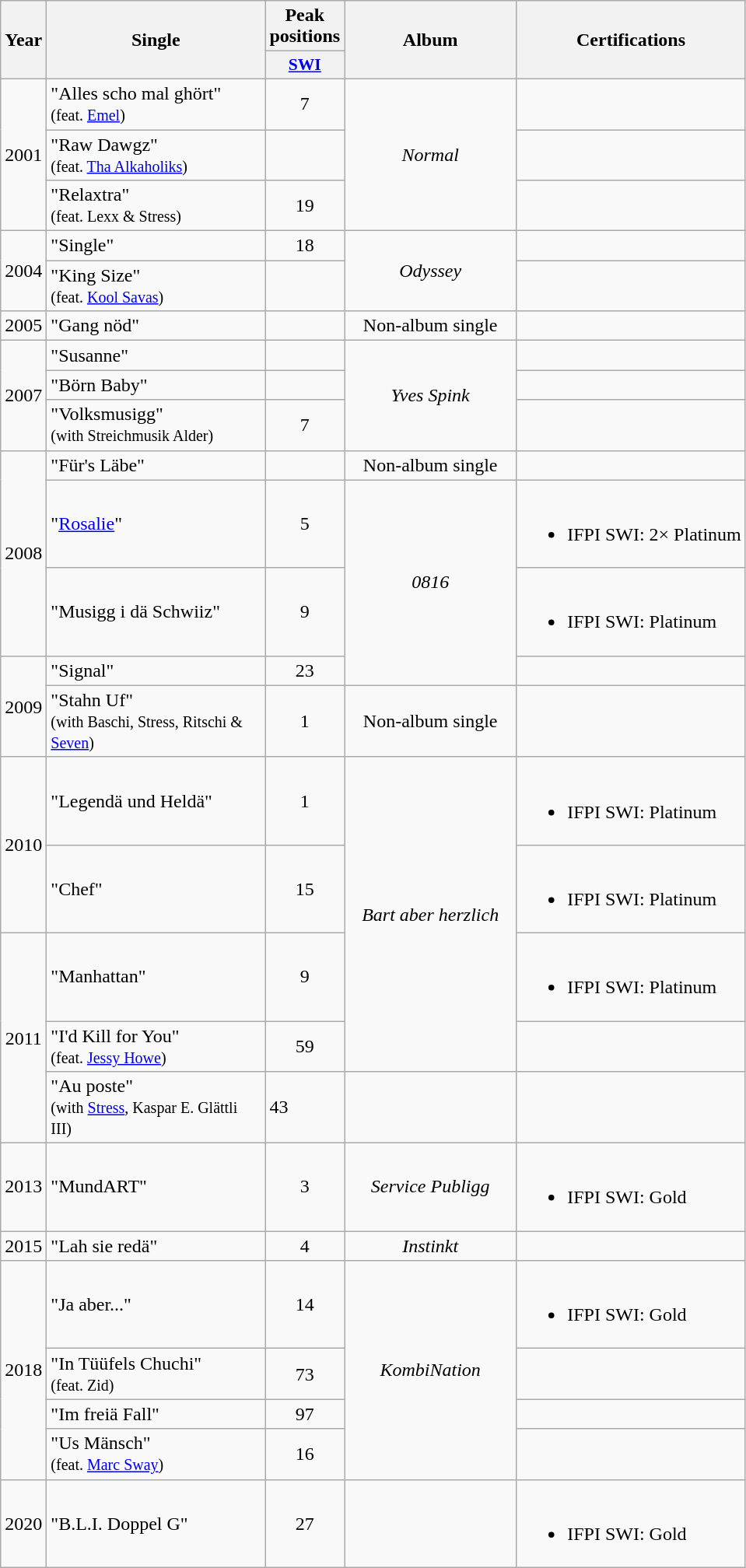<table class="wikitable">
<tr>
<th align="center" rowspan="2" width="10">Year</th>
<th align="center" rowspan="2" width="180">Single</th>
<th align="center" colspan="1" width="20">Peak positions</th>
<th align="center" rowspan="2" width="140">Album</th>
<th rowspan="2">Certifications</th>
</tr>
<tr>
<th scope="col" style="width:3em;font-size:90%;"><a href='#'>SWI</a><br></th>
</tr>
<tr>
<td style="text-align:center;" rowspan=3>2001</td>
<td>"Alles scho mal ghört" <br><small>(feat. <a href='#'>Emel</a>)</small></td>
<td style="text-align:center;">7</td>
<td style="text-align:center;" rowspan=3><em>Normal</em></td>
<td></td>
</tr>
<tr>
<td>"Raw Dawgz"<br><small>(feat. <a href='#'>Tha Alkaholiks</a>)</small></td>
<td style="text-align:center;"></td>
<td></td>
</tr>
<tr>
<td>"Relaxtra"<br><small>(feat. Lexx & Stress)</small></td>
<td style="text-align:center;">19</td>
<td></td>
</tr>
<tr>
<td style="text-align:center;" rowspan=2>2004</td>
<td>"Single"</td>
<td style="text-align:center;">18</td>
<td style="text-align:center;" rowspan=2><em>Odyssey</em></td>
<td></td>
</tr>
<tr>
<td>"King Size"<br><small>(feat. <a href='#'>Kool Savas</a>)</small></td>
<td style="text-align:center;"></td>
<td></td>
</tr>
<tr>
<td style="text-align:center;" rowspan=1>2005</td>
<td>"Gang nöd"</td>
<td style="text-align:center;"></td>
<td style="text-align:center;">Non-album single</td>
<td></td>
</tr>
<tr>
<td style="text-align:center;" rowspan=3>2007</td>
<td>"Susanne"</td>
<td style="text-align:center;"></td>
<td style="text-align:center;" rowspan=3><em>Yves Spink</em></td>
<td></td>
</tr>
<tr>
<td>"Börn Baby"</td>
<td style="text-align:center;"></td>
<td></td>
</tr>
<tr>
<td>"Volksmusigg"<br><small>(with Streichmusik Alder)</small></td>
<td style="text-align:center;">7</td>
<td></td>
</tr>
<tr>
<td style="text-align:center;" rowspan=3>2008</td>
<td>"Für's Läbe"</td>
<td style="text-align:center;"></td>
<td style="text-align:center;">Non-album single</td>
<td></td>
</tr>
<tr>
<td>"<a href='#'>Rosalie</a>"</td>
<td style="text-align:center;">5</td>
<td style="text-align:center;" rowspan=3><em>0816</em></td>
<td><br><ul><li>IFPI SWI: 2× Platinum</li></ul></td>
</tr>
<tr>
<td>"Musigg i dä Schwiiz"</td>
<td style="text-align:center;">9</td>
<td><br><ul><li>IFPI SWI: Platinum</li></ul></td>
</tr>
<tr>
<td style="text-align:center;" rowspan=2>2009</td>
<td>"Signal"</td>
<td style="text-align:center;">23</td>
<td></td>
</tr>
<tr>
<td>"Stahn Uf" <br><small>(with Baschi, Stress, Ritschi & <a href='#'>Seven</a>)</small></td>
<td style="text-align:center;">1</td>
<td style="text-align:center;">Non-album single</td>
<td></td>
</tr>
<tr>
<td style="text-align:center;" rowspan=2>2010</td>
<td>"Legendä und Heldä"</td>
<td style="text-align:center;">1</td>
<td style="text-align:center;" rowspan="4"><em>Bart aber herzlich</em></td>
<td><br><ul><li>IFPI SWI: Platinum</li></ul></td>
</tr>
<tr>
<td>"Chef"</td>
<td style="text-align:center;">15</td>
<td><br><ul><li>IFPI SWI: Platinum</li></ul></td>
</tr>
<tr>
<td rowspan="3" style="text-align:center;">2011</td>
<td>"Manhattan"</td>
<td style="text-align:center;">9</td>
<td><br><ul><li>IFPI SWI: Platinum</li></ul></td>
</tr>
<tr>
<td>"I'd Kill for You"<br><small>(feat. <a href='#'>Jessy Howe</a>)</small></td>
<td style="text-align:center;">59</td>
<td></td>
</tr>
<tr>
<td>"Au poste"<br><small>(with <a href='#'>Stress</a>, Kaspar E. Glättli III)</small></td>
<td>43</td>
<td></td>
<td></td>
</tr>
<tr>
<td style="text-align:center;">2013</td>
<td>"MundART"</td>
<td style="text-align:center;">3</td>
<td style="text-align:center;"><em>Service Publigg</em></td>
<td><br><ul><li>IFPI SWI: Gold</li></ul></td>
</tr>
<tr>
<td style="text-align:center;">2015</td>
<td>"Lah sie redä"</td>
<td style="text-align:center;">4</td>
<td style="text-align:center;"><em>Instinkt</em></td>
<td></td>
</tr>
<tr>
<td rowspan="4" style="text-align:center;">2018</td>
<td>"Ja aber..."</td>
<td style="text-align:center;">14</td>
<td rowspan="4" style="text-align:center;"><em>KombiNation</em></td>
<td><br><ul><li>IFPI SWI: Gold</li></ul></td>
</tr>
<tr>
<td>"In Tüüfels Chuchi"<br><small>(feat. Zid)</small></td>
<td style="text-align:center;">73</td>
<td></td>
</tr>
<tr>
<td>"Im freiä Fall"</td>
<td style="text-align:center;">97</td>
<td></td>
</tr>
<tr>
<td>"Us Mänsch"<br><small>(feat. <a href='#'>Marc Sway</a>)</small></td>
<td style="text-align:center;">16</td>
<td></td>
</tr>
<tr>
<td style="text-align:center;">2020</td>
<td>"B.L.I. Doppel G"</td>
<td style="text-align:center;">27</td>
<td></td>
<td><br><ul><li>IFPI SWI: Gold</li></ul></td>
</tr>
</table>
